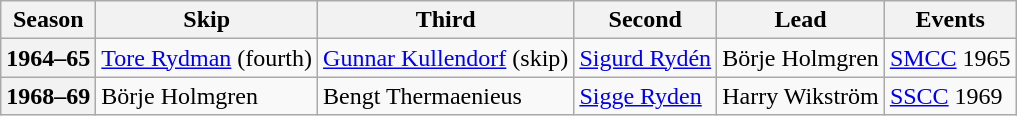<table class="wikitable">
<tr>
<th scope="col">Season</th>
<th scope="col">Skip</th>
<th scope="col">Third</th>
<th scope="col">Second</th>
<th scope="col">Lead</th>
<th scope="col">Events</th>
</tr>
<tr>
<th scope="row">1964–65</th>
<td><a href='#'>Tore Rydman</a> (fourth)</td>
<td><a href='#'>Gunnar Kullendorf</a> (skip)</td>
<td><a href='#'>Sigurd Rydén</a></td>
<td>Börje Holmgren</td>
<td><a href='#'>SMCC</a> 1965 <br> </td>
</tr>
<tr>
<th scope="row">1968–69</th>
<td>Börje Holmgren</td>
<td>Bengt Thermaenieus</td>
<td><a href='#'>Sigge Ryden</a></td>
<td>Harry Wikström</td>
<td><a href='#'>SSCC</a> 1969 </td>
</tr>
</table>
